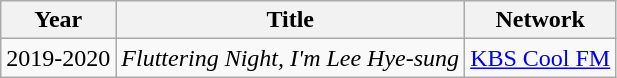<table class="wikitable">
<tr>
<th>Year</th>
<th>Title</th>
<th>Network</th>
</tr>
<tr>
<td>2019-2020</td>
<td><em>Fluttering Night, I'm Lee Hye-sung</em></td>
<td><a href='#'>KBS Cool FM</a></td>
</tr>
</table>
